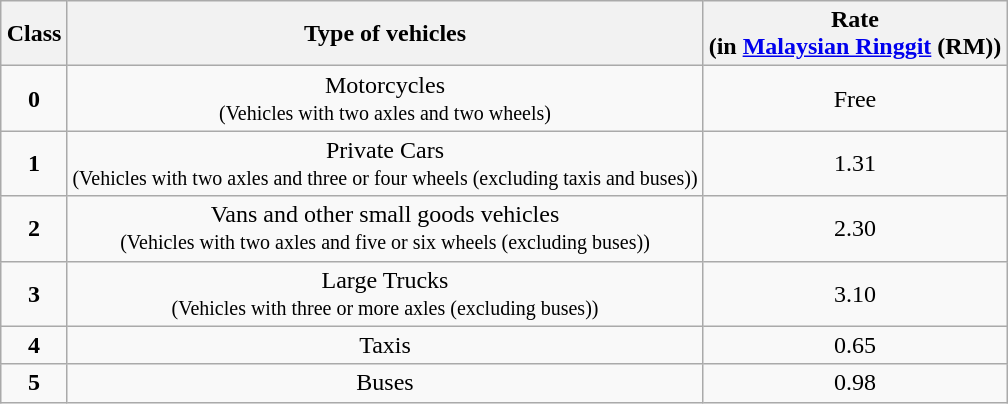<table class=wikitable style="margin:0 auto;text-align:center">
<tr>
<th>Class</th>
<th>Type of vehicles</th>
<th>Rate<br>(in <a href='#'>Malaysian Ringgit</a> (RM))</th>
</tr>
<tr>
<td><strong>0</strong></td>
<td>Motorcycles<br><small>(Vehicles with two axles and two wheels)</small></td>
<td>Free</td>
</tr>
<tr>
<td><strong>1</strong></td>
<td>Private Cars<br><small>(Vehicles with two axles and three or four wheels (excluding taxis and buses))</small></td>
<td>1.31</td>
</tr>
<tr>
<td><strong>2</strong></td>
<td>Vans and other small goods vehicles<br><small>(Vehicles with two axles and five or six wheels (excluding buses))</small></td>
<td>2.30</td>
</tr>
<tr>
<td><strong>3</strong></td>
<td>Large Trucks<br><small>(Vehicles with three or more axles (excluding buses))</small></td>
<td>3.10</td>
</tr>
<tr>
<td><strong>4</strong></td>
<td>Taxis</td>
<td>0.65</td>
</tr>
<tr>
<td><strong>5</strong></td>
<td>Buses</td>
<td>0.98</td>
</tr>
</table>
